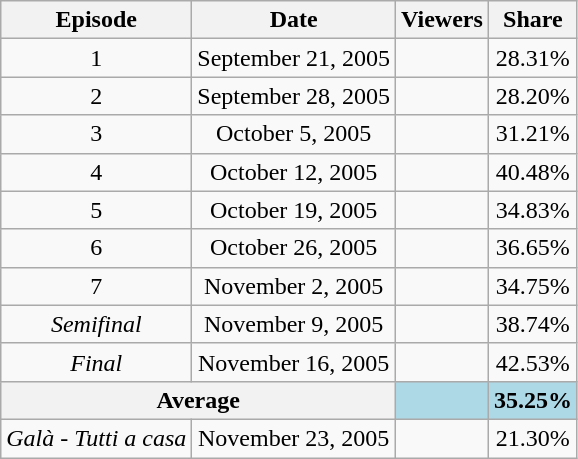<table class="wikitable" style="text-align:center;">
<tr>
<th>Episode</th>
<th>Date</th>
<th>Viewers</th>
<th>Share</th>
</tr>
<tr>
<td>1</td>
<td>September 21, 2005</td>
<td></td>
<td>28.31%</td>
</tr>
<tr>
<td>2</td>
<td>September 28, 2005</td>
<td></td>
<td>28.20%</td>
</tr>
<tr>
<td>3</td>
<td>October 5, 2005</td>
<td></td>
<td>31.21%</td>
</tr>
<tr>
<td>4</td>
<td>October 12, 2005</td>
<td></td>
<td>40.48%</td>
</tr>
<tr>
<td>5</td>
<td>October 19, 2005</td>
<td></td>
<td>34.83%</td>
</tr>
<tr>
<td>6</td>
<td>October 26, 2005</td>
<td></td>
<td>36.65%</td>
</tr>
<tr>
<td>7</td>
<td>November 2, 2005</td>
<td></td>
<td>34.75%</td>
</tr>
<tr>
<td><em>Semifinal</em></td>
<td>November 9, 2005</td>
<td></td>
<td>38.74%</td>
</tr>
<tr>
<td><em>Final</em></td>
<td>November 16, 2005</td>
<td></td>
<td>42.53%</td>
</tr>
<tr>
<th colspan="2">Average</th>
<th style="background:lightblue"><strong></strong></th>
<th style="background:lightblue"><strong>35.25%</strong></th>
</tr>
<tr>
<td><em>Galà - Tutti a casa</em></td>
<td>November 23, 2005</td>
<td></td>
<td>21.30%</td>
</tr>
</table>
